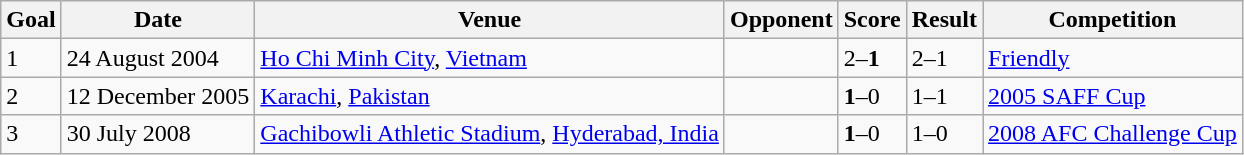<table class="wikitable">
<tr>
<th>Goal</th>
<th>Date</th>
<th>Venue</th>
<th>Opponent</th>
<th>Score</th>
<th>Result</th>
<th>Competition</th>
</tr>
<tr>
<td>1</td>
<td>24 August 2004</td>
<td><a href='#'>Ho Chi Minh City</a>, <a href='#'>Vietnam</a></td>
<td></td>
<td>2–<strong>1</strong></td>
<td>2–1</td>
<td><a href='#'>Friendly</a></td>
</tr>
<tr>
<td>2</td>
<td>12 December 2005</td>
<td><a href='#'>Karachi</a>, <a href='#'>Pakistan</a></td>
<td></td>
<td><strong>1</strong>–0</td>
<td>1–1</td>
<td><a href='#'>2005 SAFF Cup</a></td>
</tr>
<tr>
<td>3</td>
<td>30 July 2008</td>
<td><a href='#'>Gachibowli Athletic Stadium</a>, <a href='#'>Hyderabad, India</a></td>
<td></td>
<td><strong>1</strong>–0</td>
<td>1–0</td>
<td><a href='#'>2008 AFC Challenge Cup</a></td>
</tr>
</table>
